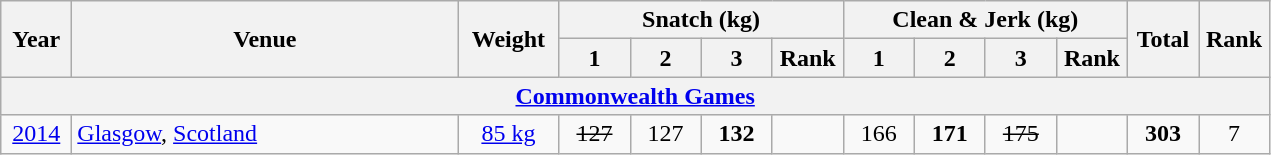<table class = "wikitable" style="text-align:center;">
<tr>
<th rowspan=2 width=40>Year</th>
<th rowspan=2 width=250>Venue</th>
<th rowspan=2 width=60>Weight</th>
<th colspan=4>Snatch (kg)</th>
<th colspan=4>Clean & Jerk (kg)</th>
<th rowspan=2 width=40>Total</th>
<th rowspan=2 width=40>Rank</th>
</tr>
<tr>
<th width=40>1</th>
<th width=40>2</th>
<th width=40>3</th>
<th width=40>Rank</th>
<th width=40>1</th>
<th width=40>2</th>
<th width=40>3</th>
<th width=40>Rank</th>
</tr>
<tr>
<th colspan=13><a href='#'>Commonwealth Games</a></th>
</tr>
<tr>
<td><a href='#'>2014</a></td>
<td align=left> <a href='#'>Glasgow</a>, <a href='#'>Scotland</a></td>
<td><a href='#'>85 kg</a></td>
<td><s>127</s></td>
<td>127</td>
<td><strong>132</strong></td>
<td></td>
<td>166</td>
<td><strong>171</strong></td>
<td><s>175</s></td>
<td></td>
<td><strong>303</strong></td>
<td>7</td>
</tr>
</table>
